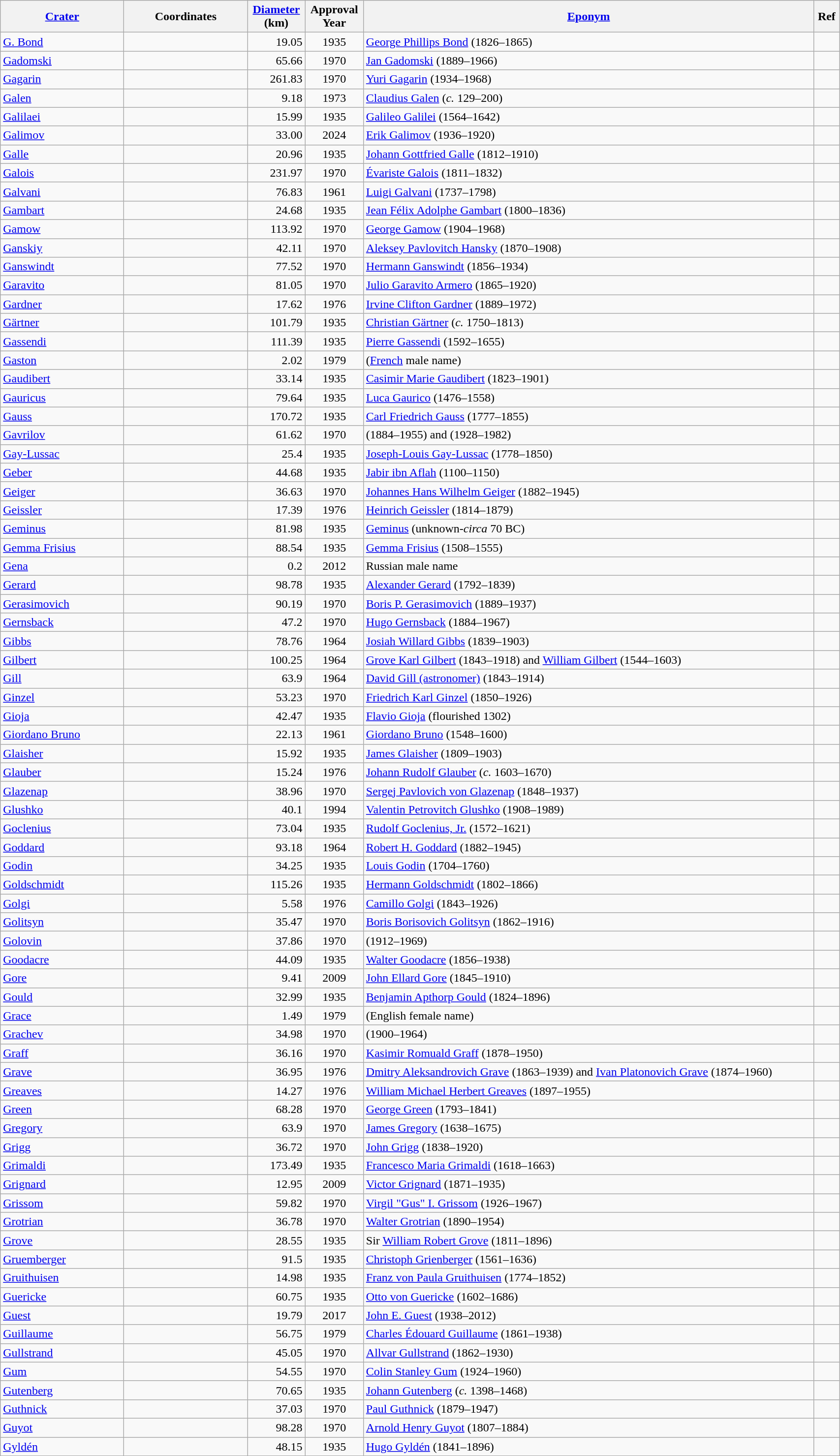<table class="wikitable sortable" style="min-width: 90%">
<tr>
<th style="width:10em"><a href='#'>Crater</a></th>
<th data-sort-type="number" style="width:10em">Coordinates</th>
<th><a href='#'>Diameter</a><br>(km)</th>
<th>Approval<br>Year</th>
<th><a href='#'>Eponym</a></th>
<th>Ref</th>
</tr>
<tr id="G. Bond">
<td><a href='#'>G. Bond</a></td>
<td></td>
<td align=right>19.05</td>
<td align=center>1935</td>
<td><a href='#'>George Phillips Bond</a> (1826–1865)</td>
<td></td>
</tr>
<tr id="Gadomski">
<td><a href='#'>Gadomski</a></td>
<td></td>
<td align=right>65.66</td>
<td align=center>1970</td>
<td><a href='#'>Jan Gadomski</a> (1889–1966)</td>
<td></td>
</tr>
<tr id="Gagarin">
<td><a href='#'>Gagarin</a></td>
<td></td>
<td align=right>261.83</td>
<td align=center>1970</td>
<td><a href='#'>Yuri Gagarin</a> (1934–1968)</td>
<td></td>
</tr>
<tr id="Galen">
<td><a href='#'>Galen</a></td>
<td></td>
<td align=right>9.18</td>
<td align=center>1973</td>
<td><a href='#'>Claudius Galen</a> (<em>c.</em> 129–200)</td>
<td></td>
</tr>
<tr id="Galilaei">
<td><a href='#'>Galilaei</a></td>
<td></td>
<td align=right>15.99</td>
<td align=center>1935</td>
<td><a href='#'>Galileo Galilei</a> (1564–1642)</td>
<td></td>
</tr>
<tr id="Galimov">
<td><a href='#'>Galimov</a></td>
<td></td>
<td align=right>33.00</td>
<td align=center>2024</td>
<td><a href='#'>Erik Galimov</a> (1936–1920)</td>
<td></td>
</tr>
<tr id="Galle">
<td><a href='#'>Galle</a></td>
<td></td>
<td align=right>20.96</td>
<td align=center>1935</td>
<td><a href='#'>Johann Gottfried Galle</a> (1812–1910)</td>
<td></td>
</tr>
<tr id="Galois">
<td><a href='#'>Galois</a></td>
<td></td>
<td align=right>231.97</td>
<td align=center>1970</td>
<td><a href='#'>Évariste Galois</a> (1811–1832)</td>
<td></td>
</tr>
<tr id="Galvani">
<td><a href='#'>Galvani</a></td>
<td></td>
<td align=right>76.83</td>
<td align=center>1961</td>
<td><a href='#'>Luigi Galvani</a> (1737–1798)</td>
<td></td>
</tr>
<tr id="Gambart">
<td><a href='#'>Gambart</a></td>
<td></td>
<td align=right>24.68</td>
<td align=center>1935</td>
<td><a href='#'>Jean Félix Adolphe Gambart</a> (1800–1836)</td>
<td></td>
</tr>
<tr id="Gamow">
<td><a href='#'>Gamow</a></td>
<td></td>
<td align=right>113.92</td>
<td align=center>1970</td>
<td><a href='#'>George Gamow</a> (1904–1968)</td>
<td></td>
</tr>
<tr id="Ganskiy">
<td><a href='#'>Ganskiy</a></td>
<td></td>
<td align=right>42.11</td>
<td align=center>1970</td>
<td><a href='#'>Aleksey Pavlovitch Hansky</a> (1870–1908)</td>
<td></td>
</tr>
<tr id="Ganswindt">
<td><a href='#'>Ganswindt</a></td>
<td></td>
<td align=right>77.52</td>
<td align=center>1970</td>
<td><a href='#'>Hermann Ganswindt</a> (1856–1934)</td>
<td></td>
</tr>
<tr id="Garavito">
<td><a href='#'>Garavito</a></td>
<td></td>
<td align=right>81.05</td>
<td align=center>1970</td>
<td><a href='#'>Julio Garavito Armero</a> (1865–1920)</td>
<td></td>
</tr>
<tr id="Gardner">
<td><a href='#'>Gardner</a></td>
<td></td>
<td align=right>17.62</td>
<td align=center>1976</td>
<td><a href='#'>Irvine Clifton Gardner</a> (1889–1972)</td>
<td></td>
</tr>
<tr id="Gärtner">
<td><a href='#'>Gärtner</a></td>
<td></td>
<td align=right>101.79</td>
<td align=center>1935</td>
<td><a href='#'>Christian Gärtner</a> (<em>c.</em> 1750–1813)</td>
<td></td>
</tr>
<tr id="Gassendi">
<td><a href='#'>Gassendi</a></td>
<td></td>
<td align=right>111.39</td>
<td align=center>1935</td>
<td><a href='#'>Pierre Gassendi</a> (1592–1655)</td>
<td></td>
</tr>
<tr id="Gaston">
<td><a href='#'>Gaston</a></td>
<td></td>
<td align=right>2.02</td>
<td align=center>1979</td>
<td>(<a href='#'>French</a> male name)</td>
<td></td>
</tr>
<tr id="Gaudibert">
<td><a href='#'>Gaudibert</a></td>
<td></td>
<td align=right>33.14</td>
<td align=center>1935</td>
<td><a href='#'>Casimir Marie Gaudibert</a> (1823–1901)</td>
<td></td>
</tr>
<tr id="Gauricus">
<td><a href='#'>Gauricus</a></td>
<td></td>
<td align=right>79.64</td>
<td align=center>1935</td>
<td><a href='#'>Luca Gaurico</a> (1476–1558)</td>
<td></td>
</tr>
<tr id="Gauss">
<td><a href='#'>Gauss</a></td>
<td></td>
<td align=right>170.72</td>
<td align=center>1935</td>
<td><a href='#'>Carl Friedrich Gauss</a> (1777–1855)</td>
<td></td>
</tr>
<tr id="Gavrilov">
<td><a href='#'>Gavrilov</a></td>
<td></td>
<td align=right>61.62</td>
<td align=center>1970</td>
<td> (1884–1955) and  (1928–1982)</td>
<td></td>
</tr>
<tr id="Gay-Lussac">
<td><a href='#'>Gay-Lussac</a></td>
<td></td>
<td align=right>25.4</td>
<td align=center>1935</td>
<td><a href='#'>Joseph-Louis Gay-Lussac</a> (1778–1850)</td>
<td></td>
</tr>
<tr id="Geber">
<td><a href='#'>Geber</a></td>
<td></td>
<td align=right>44.68</td>
<td align=center>1935</td>
<td><a href='#'>Jabir ibn Aflah</a> (1100–1150)</td>
<td></td>
</tr>
<tr id="Geiger">
<td><a href='#'>Geiger</a></td>
<td></td>
<td align=right>36.63</td>
<td align=center>1970</td>
<td><a href='#'>Johannes Hans Wilhelm Geiger</a> (1882–1945)</td>
<td></td>
</tr>
<tr id="Geissler">
<td><a href='#'>Geissler</a></td>
<td></td>
<td align=right>17.39</td>
<td align=center>1976</td>
<td><a href='#'>Heinrich Geissler</a> (1814–1879)</td>
<td></td>
</tr>
<tr id="Geminus">
<td><a href='#'>Geminus</a></td>
<td></td>
<td align=right>81.98</td>
<td align=center>1935</td>
<td><a href='#'>Geminus</a> (unknown-<em>circa</em> 70 BC)</td>
<td></td>
</tr>
<tr id="Gemma Frisius">
<td><a href='#'>Gemma Frisius</a></td>
<td></td>
<td align=right>88.54</td>
<td align=center>1935</td>
<td><a href='#'>Gemma Frisius</a> (1508–1555)</td>
<td></td>
</tr>
<tr id="Gena">
<td><a href='#'>Gena</a></td>
<td></td>
<td align=right>0.2</td>
<td align=center>2012</td>
<td>Russian male name</td>
<td></td>
</tr>
<tr id="Gerard">
<td><a href='#'>Gerard</a></td>
<td></td>
<td align=right>98.78</td>
<td align=center>1935</td>
<td><a href='#'>Alexander Gerard</a> (1792–1839)</td>
<td></td>
</tr>
<tr id="Gerasimovich">
<td><a href='#'>Gerasimovich</a></td>
<td></td>
<td align=right>90.19</td>
<td align=center>1970</td>
<td><a href='#'>Boris P. Gerasimovich</a> (1889–1937)</td>
<td></td>
</tr>
<tr id="Gernsback">
<td><a href='#'>Gernsback</a></td>
<td></td>
<td align=right>47.2</td>
<td align=center>1970</td>
<td><a href='#'>Hugo Gernsback</a> (1884–1967)</td>
<td></td>
</tr>
<tr id="Gibbs">
<td><a href='#'>Gibbs</a></td>
<td></td>
<td align=right>78.76</td>
<td align=center>1964</td>
<td><a href='#'>Josiah Willard Gibbs</a> (1839–1903)</td>
<td></td>
</tr>
<tr id="Gilbert">
<td><a href='#'>Gilbert</a></td>
<td></td>
<td align=right>100.25</td>
<td align=center>1964</td>
<td><a href='#'>Grove Karl Gilbert</a> (1843–1918) and <a href='#'>William Gilbert</a> (1544–1603)</td>
<td></td>
</tr>
<tr id="Gill">
<td><a href='#'>Gill</a></td>
<td></td>
<td align=right>63.9</td>
<td align=center>1964</td>
<td><a href='#'>David Gill (astronomer)</a> (1843–1914)</td>
<td></td>
</tr>
<tr id="Ginzel">
<td><a href='#'>Ginzel</a></td>
<td></td>
<td align=right>53.23</td>
<td align=center>1970</td>
<td><a href='#'>Friedrich Karl Ginzel</a> (1850–1926)</td>
<td></td>
</tr>
<tr id="Gioja">
<td><a href='#'>Gioja</a></td>
<td></td>
<td align=right>42.47</td>
<td align=center>1935</td>
<td><a href='#'>Flavio Gioja</a> (flourished 1302)</td>
<td></td>
</tr>
<tr id="Giordano Bruno">
<td><a href='#'>Giordano Bruno</a></td>
<td></td>
<td align=right>22.13</td>
<td align=center>1961</td>
<td><a href='#'>Giordano Bruno</a> (1548–1600)</td>
<td></td>
</tr>
<tr id="Glaisher">
<td><a href='#'>Glaisher</a></td>
<td></td>
<td align=right>15.92</td>
<td align=center>1935</td>
<td><a href='#'>James Glaisher</a> (1809–1903)</td>
<td></td>
</tr>
<tr id="Glauber">
<td><a href='#'>Glauber</a></td>
<td></td>
<td align=right>15.24</td>
<td align=center>1976</td>
<td><a href='#'>Johann Rudolf Glauber</a> (<em>c.</em> 1603–1670)</td>
<td></td>
</tr>
<tr id="Glazenap">
<td><a href='#'>Glazenap</a></td>
<td></td>
<td align=right>38.96</td>
<td align=center>1970</td>
<td><a href='#'>Sergej Pavlovich von Glazenap</a> (1848–1937)</td>
<td></td>
</tr>
<tr id="Glushko">
<td><a href='#'>Glushko</a></td>
<td></td>
<td align=right>40.1</td>
<td align=center>1994</td>
<td><a href='#'>Valentin Petrovitch Glushko</a> (1908–1989)</td>
<td></td>
</tr>
<tr id="Goclenius">
<td><a href='#'>Goclenius</a></td>
<td></td>
<td align=right>73.04</td>
<td align=center>1935</td>
<td><a href='#'>Rudolf Goclenius, Jr.</a> (1572–1621)</td>
<td></td>
</tr>
<tr id="Goddard">
<td><a href='#'>Goddard</a></td>
<td></td>
<td align=right>93.18</td>
<td align=center>1964</td>
<td><a href='#'>Robert H. Goddard</a> (1882–1945)</td>
<td></td>
</tr>
<tr id="Godin">
<td><a href='#'>Godin</a></td>
<td></td>
<td align=right>34.25</td>
<td align=center>1935</td>
<td><a href='#'>Louis Godin</a> (1704–1760)</td>
<td></td>
</tr>
<tr id="Goldschmidt">
<td><a href='#'>Goldschmidt</a></td>
<td></td>
<td align=right>115.26</td>
<td align=center>1935</td>
<td><a href='#'>Hermann Goldschmidt</a> (1802–1866)</td>
<td></td>
</tr>
<tr id="Golgi">
<td><a href='#'>Golgi</a></td>
<td></td>
<td align=right>5.58</td>
<td align=center>1976</td>
<td><a href='#'>Camillo Golgi</a> (1843–1926)</td>
<td></td>
</tr>
<tr id="Golitsyn">
<td><a href='#'>Golitsyn</a></td>
<td></td>
<td align=right>35.47</td>
<td align=center>1970</td>
<td><a href='#'>Boris Borisovich Golitsyn</a> (1862–1916)</td>
<td></td>
</tr>
<tr id="Golovin">
<td><a href='#'>Golovin</a></td>
<td></td>
<td align=right>37.86</td>
<td align=center>1970</td>
<td> (1912–1969)</td>
<td></td>
</tr>
<tr id="Goodacre">
<td><a href='#'>Goodacre</a></td>
<td></td>
<td align=right>44.09</td>
<td align=center>1935</td>
<td><a href='#'>Walter Goodacre</a> (1856–1938)</td>
<td></td>
</tr>
<tr id="Gore">
<td><a href='#'>Gore</a></td>
<td></td>
<td align=right>9.41</td>
<td align=center>2009</td>
<td><a href='#'>John Ellard Gore</a> (1845–1910)</td>
<td></td>
</tr>
<tr id="Gould">
<td><a href='#'>Gould</a></td>
<td></td>
<td align=right>32.99</td>
<td align=center>1935</td>
<td><a href='#'>Benjamin Apthorp Gould</a> (1824–1896)</td>
<td></td>
</tr>
<tr id="Grace">
<td><a href='#'>Grace</a></td>
<td></td>
<td align=right>1.49</td>
<td align=center>1979</td>
<td>(English female name)</td>
<td></td>
</tr>
<tr id="Grachev">
<td><a href='#'>Grachev</a></td>
<td></td>
<td align=right>34.98</td>
<td align=center>1970</td>
<td> (1900–1964)</td>
<td></td>
</tr>
<tr id="Graff">
<td><a href='#'>Graff</a></td>
<td></td>
<td align=right>36.16</td>
<td align=center>1970</td>
<td><a href='#'>Kasimir Romuald Graff</a> (1878–1950)</td>
<td></td>
</tr>
<tr id="Grave">
<td><a href='#'>Grave</a></td>
<td></td>
<td align=right>36.95</td>
<td align=center>1976</td>
<td><a href='#'>Dmitry Aleksandrovich Grave</a> (1863–1939) and <a href='#'>Ivan Platonovich Grave</a> (1874–1960)</td>
<td></td>
</tr>
<tr id="Greaves">
<td><a href='#'>Greaves</a></td>
<td></td>
<td align=right>14.27</td>
<td align=center>1976</td>
<td><a href='#'>William Michael Herbert Greaves</a> (1897–1955)</td>
<td></td>
</tr>
<tr id="Green">
<td><a href='#'>Green</a></td>
<td></td>
<td align=right>68.28</td>
<td align=center>1970</td>
<td><a href='#'>George Green</a> (1793–1841)</td>
<td></td>
</tr>
<tr id="Gregory">
<td><a href='#'>Gregory</a></td>
<td></td>
<td align=right>63.9</td>
<td align=center>1970</td>
<td><a href='#'>James Gregory</a> (1638–1675)</td>
<td></td>
</tr>
<tr id="Grigg">
<td><a href='#'>Grigg</a></td>
<td></td>
<td align=right>36.72</td>
<td align=center>1970</td>
<td><a href='#'>John Grigg</a> (1838–1920)</td>
<td></td>
</tr>
<tr id="Grimaldi">
<td><a href='#'>Grimaldi</a></td>
<td></td>
<td align=right>173.49</td>
<td align=center>1935</td>
<td><a href='#'>Francesco Maria Grimaldi</a> (1618–1663)</td>
<td></td>
</tr>
<tr id="Grignard">
<td><a href='#'>Grignard</a></td>
<td></td>
<td align=right>12.95</td>
<td align=center>2009</td>
<td><a href='#'>Victor Grignard</a> (1871–1935)</td>
<td></td>
</tr>
<tr id="Grissom">
<td><a href='#'>Grissom</a></td>
<td></td>
<td align=right>59.82</td>
<td align=center>1970</td>
<td><a href='#'>Virgil "Gus" I. Grissom</a> (1926–1967)</td>
<td></td>
</tr>
<tr id="Grotrian">
<td><a href='#'>Grotrian</a></td>
<td></td>
<td align=right>36.78</td>
<td align=center>1970</td>
<td><a href='#'>Walter Grotrian</a> (1890–1954)</td>
<td></td>
</tr>
<tr id="Grove">
<td><a href='#'>Grove</a></td>
<td></td>
<td align=right>28.55</td>
<td align=center>1935</td>
<td>Sir <a href='#'>William Robert Grove</a> (1811–1896)</td>
<td></td>
</tr>
<tr id="Gruemberger">
<td><a href='#'>Gruemberger</a></td>
<td></td>
<td align=right>91.5</td>
<td align=center>1935</td>
<td><a href='#'>Christoph Grienberger</a> (1561–1636)</td>
<td></td>
</tr>
<tr id="Gruithuisen">
<td><a href='#'>Gruithuisen</a></td>
<td></td>
<td align=right>14.98</td>
<td align=center>1935</td>
<td><a href='#'>Franz von Paula Gruithuisen</a> (1774–1852)</td>
<td></td>
</tr>
<tr id="Guericke">
<td><a href='#'>Guericke</a></td>
<td></td>
<td align=right>60.75</td>
<td align=center>1935</td>
<td><a href='#'>Otto von Guericke</a> (1602–1686)</td>
<td></td>
</tr>
<tr id="Guest">
<td><a href='#'>Guest</a></td>
<td></td>
<td align=right>19.79</td>
<td align=center>2017</td>
<td><a href='#'>John E. Guest</a> (1938–2012)</td>
<td></td>
</tr>
<tr id="Guillaume">
<td><a href='#'>Guillaume</a></td>
<td></td>
<td align=right>56.75</td>
<td align=center>1979</td>
<td><a href='#'>Charles Édouard Guillaume</a> (1861–1938)</td>
<td></td>
</tr>
<tr id="Gullstrand">
<td><a href='#'>Gullstrand</a></td>
<td></td>
<td align=right>45.05</td>
<td align=center>1970</td>
<td><a href='#'>Allvar Gullstrand</a> (1862–1930)</td>
<td></td>
</tr>
<tr id="Gum">
<td><a href='#'>Gum</a></td>
<td></td>
<td align=right>54.55</td>
<td align=center>1970</td>
<td><a href='#'>Colin Stanley Gum</a> (1924–1960)</td>
<td></td>
</tr>
<tr id="Gutenberg">
<td><a href='#'>Gutenberg</a></td>
<td></td>
<td align=right>70.65</td>
<td align=center>1935</td>
<td><a href='#'>Johann Gutenberg</a> (<em>c.</em> 1398–1468)</td>
<td></td>
</tr>
<tr id="Guthnick">
<td><a href='#'>Guthnick</a></td>
<td></td>
<td align=right>37.03</td>
<td align=center>1970</td>
<td><a href='#'>Paul Guthnick</a> (1879–1947)</td>
<td></td>
</tr>
<tr id="Guyot">
<td><a href='#'>Guyot</a></td>
<td></td>
<td align=right>98.28</td>
<td align=center>1970</td>
<td><a href='#'>Arnold Henry Guyot</a> (1807–1884)</td>
<td></td>
</tr>
<tr id="Gyldén">
<td><a href='#'>Gyldén</a></td>
<td></td>
<td align=right>48.15</td>
<td align=center>1935</td>
<td><a href='#'>Hugo Gyldén</a> (1841–1896)</td>
<td></td>
</tr>
</table>
